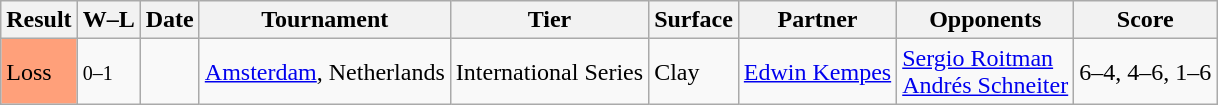<table class="sortable wikitable">
<tr>
<th>Result</th>
<th class="unsortable">W–L</th>
<th>Date</th>
<th>Tournament</th>
<th>Tier</th>
<th>Surface</th>
<th>Partner</th>
<th>Opponents</th>
<th class="unsortable">Score</th>
</tr>
<tr>
<td style="background:#ffa07a;">Loss</td>
<td><small>0–1</small></td>
<td><a href='#'></a></td>
<td><a href='#'>Amsterdam</a>, Netherlands</td>
<td>International Series</td>
<td>Clay</td>
<td> <a href='#'>Edwin Kempes</a></td>
<td> <a href='#'>Sergio Roitman</a> <br>  <a href='#'>Andrés Schneiter</a></td>
<td>6–4, 4–6, 1–6</td>
</tr>
</table>
